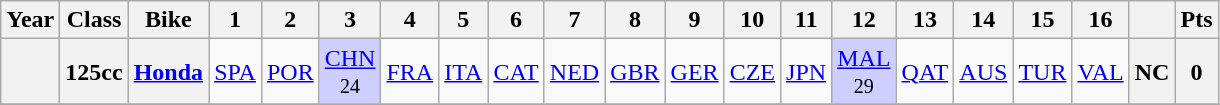<table class="wikitable" style="text-align:center">
<tr>
<th>Year</th>
<th>Class</th>
<th>Bike</th>
<th>1</th>
<th>2</th>
<th>3</th>
<th>4</th>
<th>5</th>
<th>6</th>
<th>7</th>
<th>8</th>
<th>9</th>
<th>10</th>
<th>11</th>
<th>12</th>
<th>13</th>
<th>14</th>
<th>15</th>
<th>16</th>
<th></th>
<th>Pts</th>
</tr>
<tr>
<th align="left"></th>
<th align="left">125cc</th>
<th align="left"><a href='#'>Honda</a></th>
<td><a href='#'>SPA</a></td>
<td><a href='#'>POR</a></td>
<td style="background:#cfcfff;"><a href='#'>CHN</a><br><small>24</small></td>
<td><a href='#'>FRA</a></td>
<td><a href='#'>ITA</a></td>
<td><a href='#'>CAT</a></td>
<td><a href='#'>NED</a></td>
<td><a href='#'>GBR</a></td>
<td><a href='#'>GER</a></td>
<td><a href='#'>CZE</a></td>
<td><a href='#'>JPN</a></td>
<td style="background:#cfcfff;"><a href='#'>MAL</a><br><small>29</small></td>
<td><a href='#'>QAT</a></td>
<td><a href='#'>AUS</a></td>
<td><a href='#'>TUR</a></td>
<td><a href='#'>VAL</a></td>
<th>NC</th>
<th>0</th>
</tr>
<tr>
</tr>
</table>
